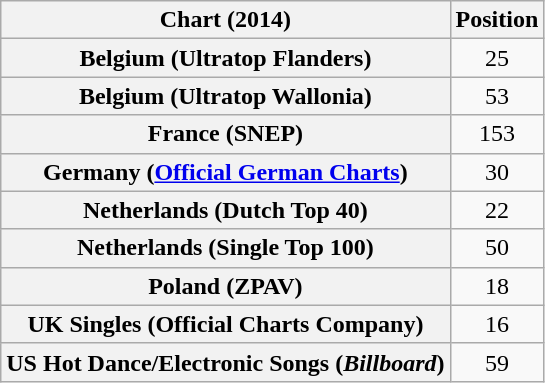<table class="wikitable sortable plainrowheaders">
<tr>
<th>Chart (2014)</th>
<th>Position</th>
</tr>
<tr>
<th scope="row">Belgium (Ultratop Flanders)</th>
<td style="text-align:center;">25</td>
</tr>
<tr>
<th scope="row">Belgium (Ultratop Wallonia)</th>
<td style="text-align:center;">53</td>
</tr>
<tr>
<th scope="row">France (SNEP)</th>
<td style="text-align:center;">153</td>
</tr>
<tr>
<th scope="row">Germany (<a href='#'>Official German Charts</a>)</th>
<td style="text-align:center;">30</td>
</tr>
<tr>
<th scope="row">Netherlands (Dutch Top 40)</th>
<td style="text-align:center;">22</td>
</tr>
<tr>
<th scope="row">Netherlands (Single Top 100)</th>
<td style="text-align:center;">50</td>
</tr>
<tr>
<th scope="row">Poland (ZPAV)</th>
<td style="text-align:center;">18</td>
</tr>
<tr>
<th scope="row">UK Singles (Official Charts Company)</th>
<td style="text-align:center;">16</td>
</tr>
<tr>
<th scope="row">US Hot Dance/Electronic Songs (<em>Billboard</em>)</th>
<td style="text-align:center;">59</td>
</tr>
</table>
